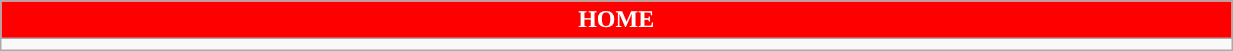<table class="wikitable collapsible collapsed" style="width:65%">
<tr>
<th colspan=6 ! style="color:white; background:red">HOME</th>
</tr>
<tr>
<td></td>
</tr>
</table>
